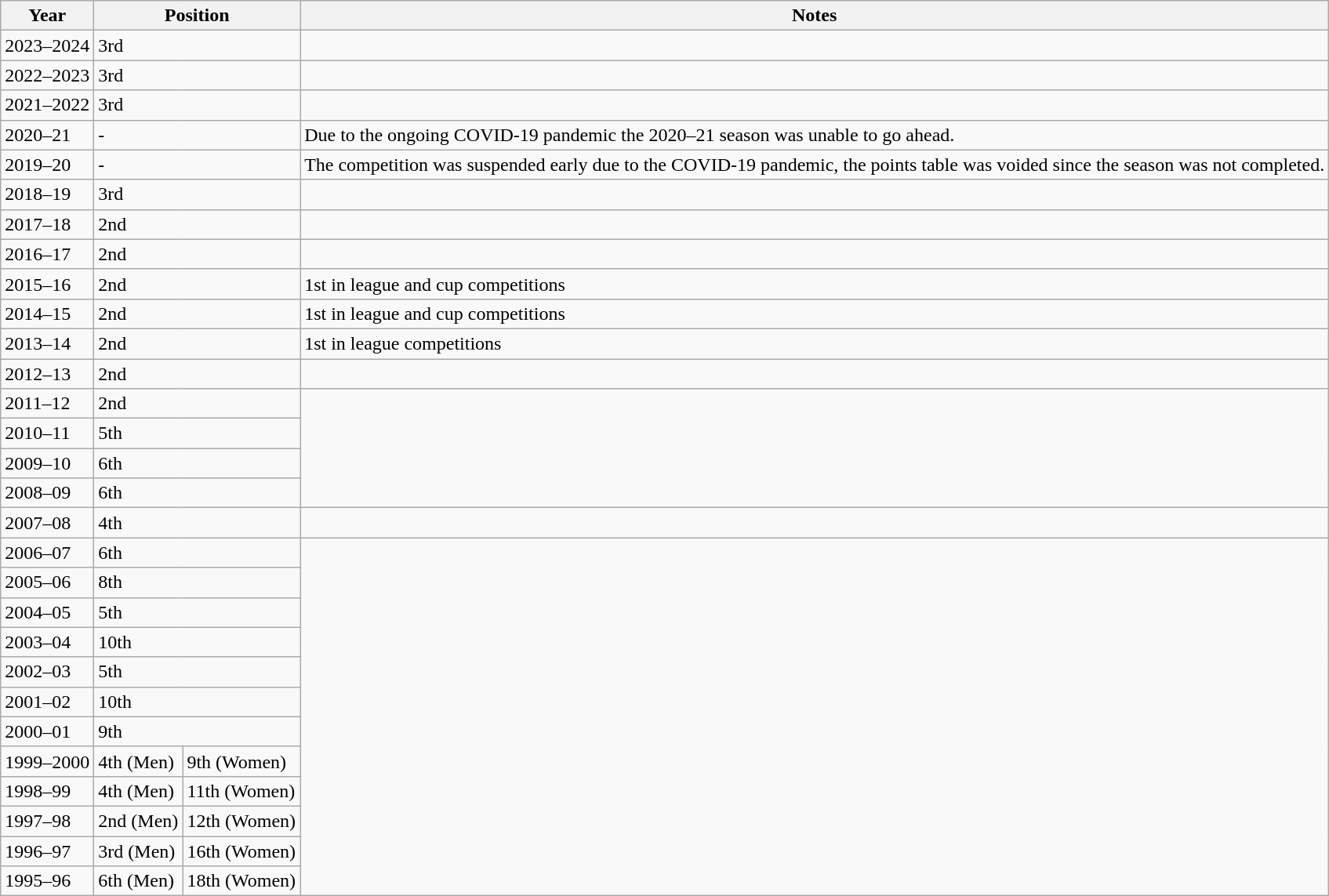<table class="wikitable">
<tr>
<th>Year</th>
<th colspan=2>Position</th>
<th>Notes</th>
</tr>
<tr>
<td>2023–2024</td>
<td colspan="2">3rd</td>
<td></td>
</tr>
<tr>
<td>2022–2023</td>
<td colspan="2">3rd</td>
<td></td>
</tr>
<tr>
<td>2021–2022</td>
<td colspan="2">3rd</td>
<td></td>
</tr>
<tr>
<td>2020–21</td>
<td colspan="2">-</td>
<td>Due to the ongoing COVID-19 pandemic the 2020–21 season was unable to go ahead.</td>
</tr>
<tr>
<td>2019–20</td>
<td colspan="2">-</td>
<td>The competition was suspended early due to the COVID-19 pandemic, the points table was voided since the season was not completed.</td>
</tr>
<tr>
<td>2018–19</td>
<td colspan="2">3rd</td>
<td></td>
</tr>
<tr>
<td>2017–18</td>
<td colspan="2">2nd</td>
<td></td>
</tr>
<tr>
<td>2016–17</td>
<td colspan="2">2nd</td>
<td></td>
</tr>
<tr>
<td>2015–16</td>
<td colspan="2">2nd</td>
<td>1st in league and cup competitions</td>
</tr>
<tr>
<td>2014–15</td>
<td colspan="2">2nd</td>
<td>1st in league and cup competitions</td>
</tr>
<tr>
<td>2013–14</td>
<td colspan="2">2nd</td>
<td>1st in league competitions</td>
</tr>
<tr>
<td>2012–13</td>
<td colspan="2">2nd</td>
<td></td>
</tr>
<tr>
<td>2011–12</td>
<td colspan="2">2nd</td>
</tr>
<tr>
<td>2010–11</td>
<td colspan="2">5th</td>
</tr>
<tr>
<td>2009–10</td>
<td colspan="2">6th</td>
</tr>
<tr>
<td>2008–09</td>
<td colspan="2">6th</td>
</tr>
<tr>
<td>2007–08</td>
<td colspan="2">4th</td>
<td></td>
</tr>
<tr>
<td>2006–07</td>
<td colspan="2">6th</td>
</tr>
<tr>
<td>2005–06</td>
<td colspan="2">8th</td>
</tr>
<tr>
<td>2004–05</td>
<td colspan="2">5th</td>
</tr>
<tr>
<td>2003–04</td>
<td colspan="2">10th</td>
</tr>
<tr>
<td>2002–03</td>
<td colspan="2">5th</td>
</tr>
<tr>
<td>2001–02</td>
<td colspan="2">10th</td>
</tr>
<tr>
<td>2000–01</td>
<td colspan="2">9th</td>
</tr>
<tr>
<td>1999–2000</td>
<td>4th (Men)</td>
<td>9th (Women)</td>
</tr>
<tr>
<td>1998–99</td>
<td>4th (Men)</td>
<td>11th (Women)</td>
</tr>
<tr>
<td>1997–98</td>
<td>2nd (Men)</td>
<td>12th (Women)</td>
</tr>
<tr>
<td>1996–97</td>
<td>3rd (Men)</td>
<td>16th (Women)</td>
</tr>
<tr>
<td>1995–96</td>
<td>6th (Men)</td>
<td>18th (Women)</td>
</tr>
</table>
